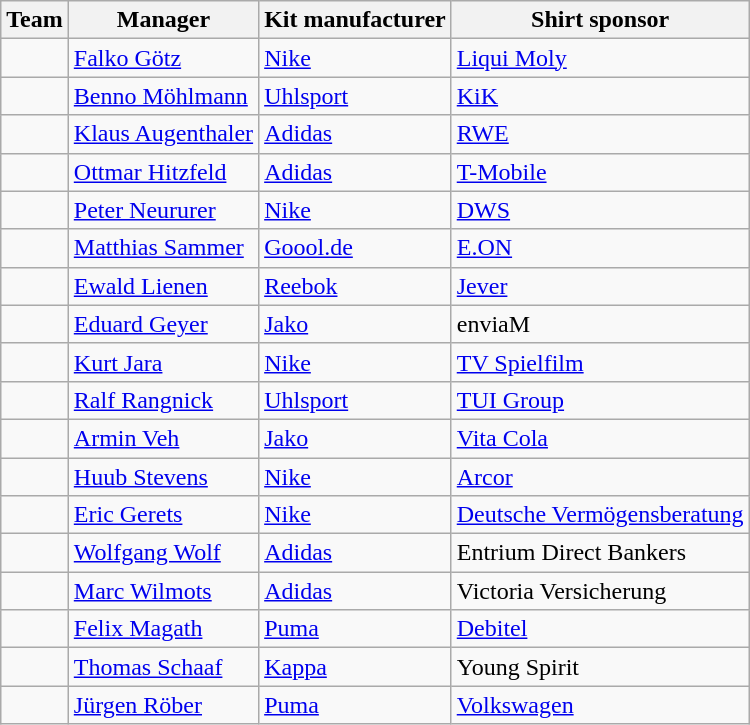<table class="wikitable sortable">
<tr>
<th>Team</th>
<th>Manager</th>
<th>Kit manufacturer</th>
<th>Shirt sponsor</th>
</tr>
<tr>
<td data-sort-value="Augsburg"></td>
<td data-sort-value="Thorup, Jess"> <a href='#'>Falko Götz</a></td>
<td><a href='#'>Nike</a></td>
<td><a href='#'>Liqui Moly</a></td>
</tr>
<tr>
<td data-sort-value="Mainz"></td>
<td data-sort-value="Siewert, Jan"> <a href='#'>Benno Möhlmann</a></td>
<td><a href='#'>Uhlsport</a></td>
<td><a href='#'>KiK</a></td>
</tr>
<tr>
<td data-sort-value="Berlin, Union"></td>
<td data-sort-value="Bjelica, Nenad"> <a href='#'>Klaus Augenthaler</a></td>
<td><a href='#'>Adidas</a></td>
<td><a href='#'>RWE</a></td>
</tr>
<tr>
<td data-sort-value="Bochum"></td>
<td data-sort-value="Letsch, Thomas"> <a href='#'>Ottmar Hitzfeld</a></td>
<td><a href='#'>Adidas</a></td>
<td><a href='#'>T-Mobile</a></td>
</tr>
<tr>
<td data-sort-value="Dortmund"></td>
<td data-sort-value="Terzic, Edin"> <a href='#'>Peter Neururer</a></td>
<td><a href='#'>Nike</a></td>
<td><a href='#'>DWS</a></td>
</tr>
<tr>
<td data-sort-value="Bremen"></td>
<td data-sort-value="Werner, Ole"> <a href='#'>Matthias Sammer</a></td>
<td><a href='#'>Goool.de</a></td>
<td><a href='#'>E.ON</a></td>
</tr>
<tr>
<td data-sort-value="Darmstadt"></td>
<td data-sort-value="Lieberknecht, Torsten"> <a href='#'>Ewald Lienen</a></td>
<td><a href='#'>Reebok</a></td>
<td><a href='#'>Jever</a></td>
</tr>
<tr>
<td data-sort-value="Leverkusen"></td>
<td data-sort-value="Alonso, Xabi"> <a href='#'>Eduard Geyer</a></td>
<td><a href='#'>Jako</a></td>
<td>enviaM</td>
</tr>
<tr>
<td data-sort-value="Freiburg"></td>
<td data-sort-value="Streich, Christian"> <a href='#'>Kurt Jara</a></td>
<td><a href='#'>Nike</a></td>
<td><a href='#'>TV Spielfilm</a></td>
</tr>
<tr>
<td data-sort-value="Heidenheim"></td>
<td data-sort-value="Schmidt, Frank"> <a href='#'>Ralf Rangnick</a></td>
<td><a href='#'>Uhlsport</a></td>
<td><a href='#'>TUI Group</a></td>
</tr>
<tr>
<td data-sort-value="Frankfurt"></td>
<td data-sort-value="Toppmoller, Dino"> <a href='#'>Armin Veh</a></td>
<td><a href='#'>Jako</a></td>
<td><a href='#'>Vita Cola</a></td>
</tr>
<tr>
<td data-sort-value="Hoffenheim"></td>
<td data-sort-value="Matarazzo, Pellegrino"> <a href='#'>Huub Stevens</a></td>
<td><a href='#'>Nike</a></td>
<td><a href='#'>Arcor</a></td>
</tr>
<tr>
<td data-sort-value="Koln"></td>
<td data-sort-value="TBD"> <a href='#'>Eric Gerets</a></td>
<td><a href='#'>Nike</a></td>
<td><a href='#'>Deutsche Vermögensberatung</a></td>
</tr>
<tr>
<td data-sort-value="Leipzig"></td>
<td data-sort-value="Tedesco, Domenico"> <a href='#'>Wolfgang Wolf</a></td>
<td><a href='#'>Adidas</a></td>
<td>Entrium Direct Bankers</td>
</tr>
<tr>
<td data-sort-value="Monchengladbach"></td>
<td data-sort-value="Seoane, Gerardo"> <a href='#'>Marc Wilmots</a></td>
<td><a href='#'>Adidas</a></td>
<td>Victoria Versicherung</td>
</tr>
<tr>
<td data-sort-value="Munich"></td>
<td data-sort-value="Tuchel, Thomas"> <a href='#'>Felix Magath</a></td>
<td><a href='#'>Puma</a></td>
<td><a href='#'>Debitel</a></td>
</tr>
<tr>
<td data-sort-value="Stuttgart"></td>
<td data-sort-value="Hoeneß, Sebastian"> <a href='#'>Thomas Schaaf</a></td>
<td><a href='#'>Kappa</a></td>
<td>Young Spirit</td>
</tr>
<tr>
<td data-sort-value="Wolfsburg"></td>
<td data-sort-value="Kovac, Niko"> <a href='#'>Jürgen Röber</a></td>
<td><a href='#'>Puma</a></td>
<td><a href='#'>Volkswagen</a></td>
</tr>
</table>
